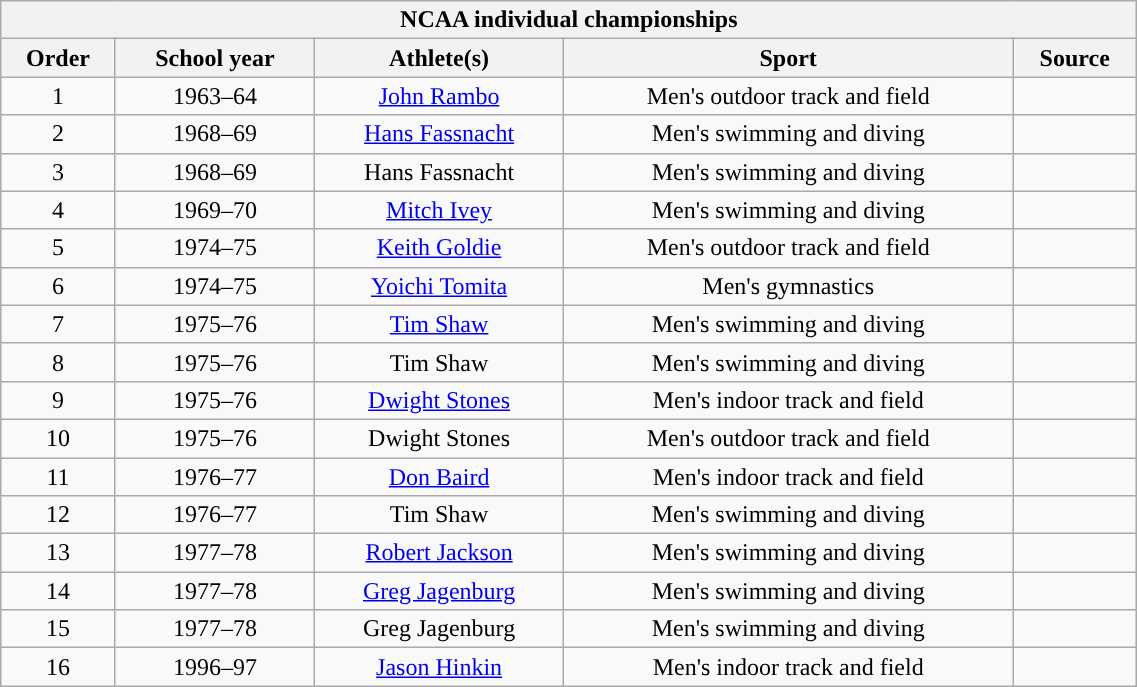<table class="wikitable sortable" width="60%">
<tr align="center">
<th colspan=5>NCAA individual championships</th>
</tr>
<tr>
<th>Order</th>
<th>School year</th>
<th>Athlete(s)</th>
<th>Sport</th>
<th>Source</th>
</tr>
<tr align="center" bgcolor="">
<td>1</td>
<td>1963–64</td>
<td><a href='#'>John Rambo</a></td>
<td>Men's outdoor track and field</td>
<td></td>
</tr>
<tr align="center" bgcolor="">
<td>2</td>
<td>1968–69</td>
<td><a href='#'>Hans Fassnacht</a></td>
<td>Men's swimming and diving</td>
<td></td>
</tr>
<tr align="center" bgcolor="">
<td>3</td>
<td>1968–69</td>
<td>Hans Fassnacht</td>
<td>Men's swimming and diving</td>
<td></td>
</tr>
<tr align="center" bgcolor="">
<td>4</td>
<td>1969–70</td>
<td><a href='#'>Mitch Ivey</a></td>
<td>Men's swimming and diving</td>
<td></td>
</tr>
<tr align="center" bgcolor="">
<td>5</td>
<td>1974–75</td>
<td><a href='#'>Keith Goldie</a></td>
<td>Men's outdoor track and field</td>
<td></td>
</tr>
<tr align="center" bgcolor="">
<td>6</td>
<td>1974–75</td>
<td><a href='#'>Yoichi Tomita</a></td>
<td>Men's gymnastics</td>
<td></td>
</tr>
<tr align="center" bgcolor="">
<td>7</td>
<td>1975–76</td>
<td><a href='#'>Tim Shaw</a></td>
<td>Men's swimming and diving</td>
<td></td>
</tr>
<tr align="center" bgcolor="">
<td>8</td>
<td>1975–76</td>
<td>Tim Shaw</td>
<td>Men's swimming and diving</td>
<td></td>
</tr>
<tr align="center" bgcolor="">
<td>9</td>
<td>1975–76</td>
<td><a href='#'>Dwight Stones</a></td>
<td>Men's indoor track and field</td>
<td></td>
</tr>
<tr align="center" bgcolor="">
<td>10</td>
<td>1975–76</td>
<td>Dwight Stones</td>
<td>Men's outdoor track and field</td>
<td></td>
</tr>
<tr align="center" bgcolor="">
<td>11</td>
<td>1976–77</td>
<td><a href='#'>Don Baird</a></td>
<td>Men's indoor track and field</td>
<td></td>
</tr>
<tr align="center" bgcolor="">
<td>12</td>
<td>1976–77</td>
<td>Tim Shaw</td>
<td>Men's swimming and diving</td>
<td></td>
</tr>
<tr align="center" bgcolor="">
<td>13</td>
<td>1977–78</td>
<td><a href='#'>Robert Jackson</a></td>
<td>Men's swimming and diving</td>
<td></td>
</tr>
<tr align="center" bgcolor="">
<td>14</td>
<td>1977–78</td>
<td><a href='#'>Greg Jagenburg</a></td>
<td>Men's swimming and diving</td>
<td></td>
</tr>
<tr align="center" bgcolor="">
<td>15</td>
<td>1977–78</td>
<td>Greg Jagenburg</td>
<td>Men's swimming and diving</td>
<td></td>
</tr>
<tr align="center" bgcolor="">
<td>16</td>
<td>1996–97</td>
<td><a href='#'>Jason Hinkin</a></td>
<td>Men's indoor track and field</td>
<td></td>
</tr>
</table>
